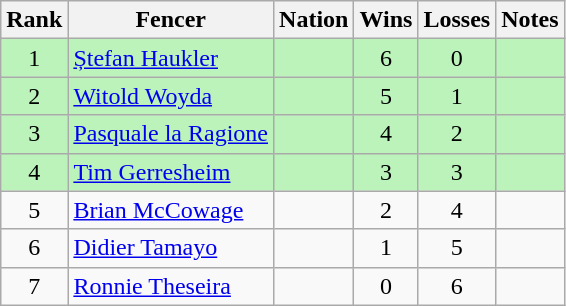<table class="wikitable sortable" style="text-align:center">
<tr>
<th>Rank</th>
<th>Fencer</th>
<th>Nation</th>
<th>Wins</th>
<th>Losses</th>
<th>Notes</th>
</tr>
<tr bgcolor=bbf3bb>
<td>1</td>
<td align=left><a href='#'>Ștefan Haukler</a></td>
<td align=left></td>
<td>6</td>
<td>0</td>
<td></td>
</tr>
<tr bgcolor=bbf3bb>
<td>2</td>
<td align=left><a href='#'>Witold Woyda</a></td>
<td align=left></td>
<td>5</td>
<td>1</td>
<td></td>
</tr>
<tr bgcolor=bbf3bb>
<td>3</td>
<td align=left><a href='#'>Pasquale la Ragione</a></td>
<td align=left></td>
<td>4</td>
<td>2</td>
<td></td>
</tr>
<tr bgcolor=bbf3bb>
<td>4</td>
<td align=left><a href='#'>Tim Gerresheim</a></td>
<td align=left></td>
<td>3</td>
<td>3</td>
<td></td>
</tr>
<tr>
<td>5</td>
<td align=left><a href='#'>Brian McCowage</a></td>
<td align=left></td>
<td>2</td>
<td>4</td>
<td></td>
</tr>
<tr>
<td>6</td>
<td align=left><a href='#'>Didier Tamayo</a></td>
<td align=left></td>
<td>1</td>
<td>5</td>
<td></td>
</tr>
<tr>
<td>7</td>
<td align=left><a href='#'>Ronnie Theseira</a></td>
<td align=left></td>
<td>0</td>
<td>6</td>
<td></td>
</tr>
</table>
